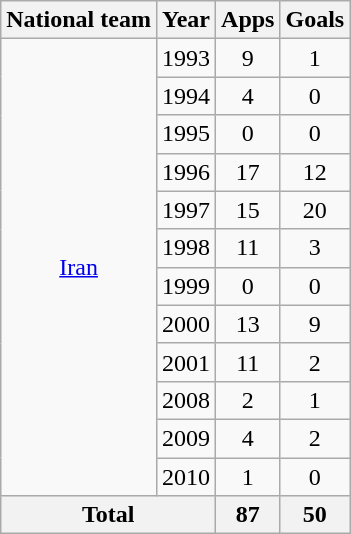<table class="wikitable" style="text-align:center">
<tr>
<th>National team</th>
<th>Year</th>
<th>Apps</th>
<th>Goals</th>
</tr>
<tr>
<td rowspan="12"><a href='#'>Iran</a></td>
<td>1993</td>
<td>9</td>
<td>1</td>
</tr>
<tr>
<td>1994</td>
<td>4</td>
<td>0</td>
</tr>
<tr>
<td>1995</td>
<td>0</td>
<td>0</td>
</tr>
<tr>
<td>1996</td>
<td>17</td>
<td>12</td>
</tr>
<tr>
<td>1997</td>
<td>15</td>
<td>20</td>
</tr>
<tr>
<td>1998</td>
<td>11</td>
<td>3</td>
</tr>
<tr>
<td>1999</td>
<td>0</td>
<td>0</td>
</tr>
<tr>
<td>2000</td>
<td>13</td>
<td>9</td>
</tr>
<tr>
<td>2001</td>
<td>11</td>
<td>2</td>
</tr>
<tr>
<td>2008</td>
<td>2</td>
<td>1</td>
</tr>
<tr>
<td>2009</td>
<td>4</td>
<td>2</td>
</tr>
<tr>
<td>2010</td>
<td>1</td>
<td>0</td>
</tr>
<tr>
<th colspan="2">Total</th>
<th>87</th>
<th>50</th>
</tr>
</table>
